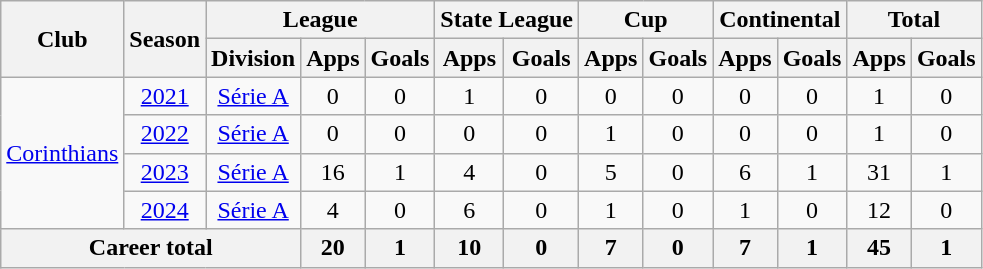<table class="wikitable" style="text-align: center">
<tr>
<th rowspan="2">Club</th>
<th rowspan="2">Season</th>
<th colspan="3">League</th>
<th colspan="2">State League</th>
<th colspan="2">Cup</th>
<th colspan="2">Continental</th>
<th colspan="2">Total</th>
</tr>
<tr>
<th>Division</th>
<th>Apps</th>
<th>Goals</th>
<th>Apps</th>
<th>Goals</th>
<th>Apps</th>
<th>Goals</th>
<th>Apps</th>
<th>Goals</th>
<th>Apps</th>
<th>Goals</th>
</tr>
<tr>
<td rowspan="4"><a href='#'>Corinthians</a></td>
<td><a href='#'>2021</a></td>
<td><a href='#'>Série A</a></td>
<td>0</td>
<td>0</td>
<td>1</td>
<td>0</td>
<td>0</td>
<td>0</td>
<td>0</td>
<td>0</td>
<td>1</td>
<td>0</td>
</tr>
<tr>
<td><a href='#'>2022</a></td>
<td><a href='#'>Série A</a></td>
<td>0</td>
<td>0</td>
<td>0</td>
<td>0</td>
<td>1</td>
<td>0</td>
<td>0</td>
<td>0</td>
<td>1</td>
<td>0</td>
</tr>
<tr>
<td><a href='#'>2023</a></td>
<td><a href='#'>Série A</a></td>
<td>16</td>
<td>1</td>
<td>4</td>
<td>0</td>
<td>5</td>
<td>0</td>
<td>6</td>
<td>1</td>
<td>31</td>
<td>1</td>
</tr>
<tr>
<td><a href='#'>2024</a></td>
<td><a href='#'>Série A</a></td>
<td>4</td>
<td>0</td>
<td>6</td>
<td>0</td>
<td>1</td>
<td>0</td>
<td>1</td>
<td>0</td>
<td>12</td>
<td>0</td>
</tr>
<tr>
<th colspan="3"><strong>Career total</strong></th>
<th>20</th>
<th>1</th>
<th>10</th>
<th>0</th>
<th>7</th>
<th>0</th>
<th>7</th>
<th>1</th>
<th>45</th>
<th>1</th>
</tr>
</table>
